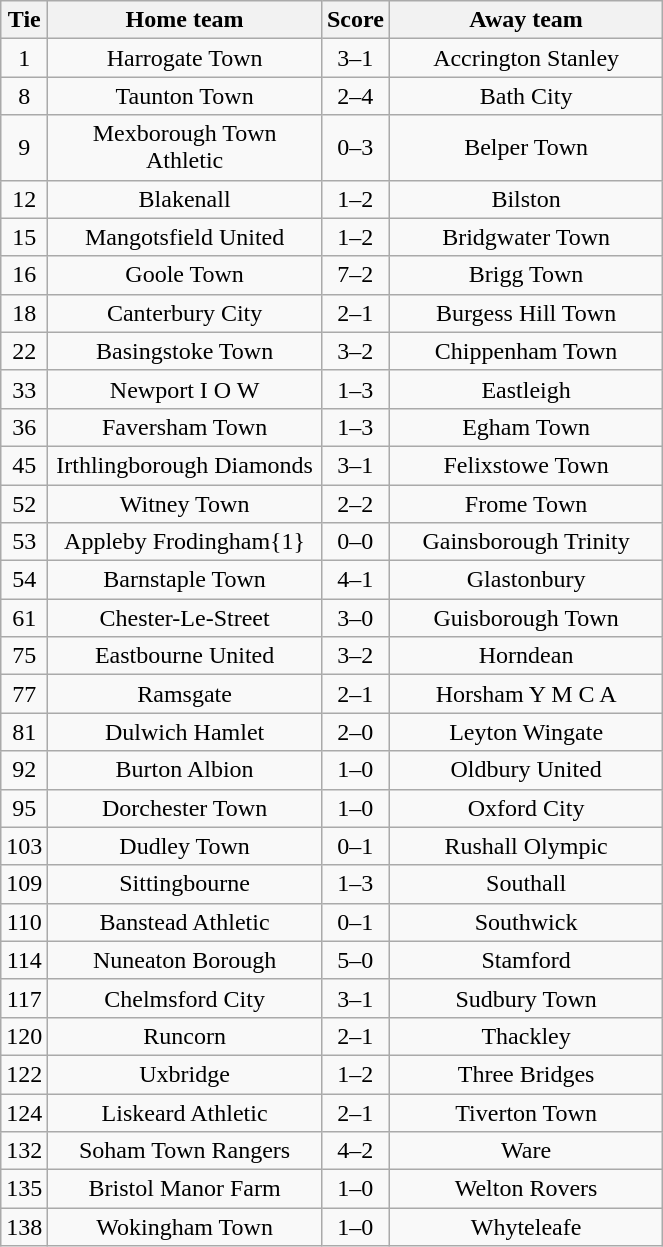<table class="wikitable" style="text-align:center;">
<tr>
<th width=20>Tie</th>
<th width=175>Home team</th>
<th width=20>Score</th>
<th width=175>Away team</th>
</tr>
<tr>
<td>1</td>
<td>Harrogate Town</td>
<td>3–1</td>
<td>Accrington Stanley</td>
</tr>
<tr>
<td>8</td>
<td>Taunton Town</td>
<td>2–4</td>
<td>Bath City</td>
</tr>
<tr>
<td>9</td>
<td>Mexborough Town Athletic</td>
<td>0–3</td>
<td>Belper Town</td>
</tr>
<tr>
<td>12</td>
<td>Blakenall</td>
<td>1–2</td>
<td>Bilston</td>
</tr>
<tr>
<td>15</td>
<td>Mangotsfield United</td>
<td>1–2</td>
<td>Bridgwater Town</td>
</tr>
<tr>
<td>16</td>
<td>Goole Town</td>
<td>7–2</td>
<td>Brigg Town</td>
</tr>
<tr>
<td>18</td>
<td>Canterbury City</td>
<td>2–1</td>
<td>Burgess Hill Town</td>
</tr>
<tr>
<td>22</td>
<td>Basingstoke Town</td>
<td>3–2</td>
<td>Chippenham Town</td>
</tr>
<tr>
<td>33</td>
<td>Newport I O W</td>
<td>1–3</td>
<td>Eastleigh</td>
</tr>
<tr>
<td>36</td>
<td>Faversham Town</td>
<td>1–3</td>
<td>Egham Town</td>
</tr>
<tr>
<td>45</td>
<td>Irthlingborough Diamonds</td>
<td>3–1</td>
<td>Felixstowe Town</td>
</tr>
<tr>
<td>52</td>
<td>Witney Town</td>
<td>2–2</td>
<td>Frome Town</td>
</tr>
<tr>
<td>53</td>
<td>Appleby Frodingham{1}</td>
<td>0–0</td>
<td>Gainsborough Trinity</td>
</tr>
<tr>
<td>54</td>
<td>Barnstaple Town</td>
<td>4–1</td>
<td>Glastonbury</td>
</tr>
<tr>
<td>61</td>
<td>Chester-Le-Street</td>
<td>3–0</td>
<td>Guisborough Town</td>
</tr>
<tr>
<td>75</td>
<td>Eastbourne United</td>
<td>3–2</td>
<td>Horndean</td>
</tr>
<tr>
<td>77</td>
<td>Ramsgate</td>
<td>2–1</td>
<td>Horsham Y M C A</td>
</tr>
<tr>
<td>81</td>
<td>Dulwich Hamlet</td>
<td>2–0</td>
<td>Leyton Wingate</td>
</tr>
<tr>
<td>92</td>
<td>Burton Albion</td>
<td>1–0</td>
<td>Oldbury United</td>
</tr>
<tr>
<td>95</td>
<td>Dorchester Town</td>
<td>1–0</td>
<td>Oxford City</td>
</tr>
<tr>
<td>103</td>
<td>Dudley Town</td>
<td>0–1</td>
<td>Rushall Olympic</td>
</tr>
<tr>
<td>109</td>
<td>Sittingbourne</td>
<td>1–3</td>
<td>Southall</td>
</tr>
<tr>
<td>110</td>
<td>Banstead Athletic</td>
<td>0–1</td>
<td>Southwick</td>
</tr>
<tr>
<td>114</td>
<td>Nuneaton Borough</td>
<td>5–0</td>
<td>Stamford</td>
</tr>
<tr>
<td>117</td>
<td>Chelmsford City</td>
<td>3–1</td>
<td>Sudbury Town</td>
</tr>
<tr>
<td>120</td>
<td>Runcorn</td>
<td>2–1</td>
<td>Thackley</td>
</tr>
<tr>
<td>122</td>
<td>Uxbridge</td>
<td>1–2</td>
<td>Three Bridges</td>
</tr>
<tr>
<td>124</td>
<td>Liskeard Athletic</td>
<td>2–1</td>
<td>Tiverton Town</td>
</tr>
<tr>
<td>132</td>
<td>Soham Town Rangers</td>
<td>4–2</td>
<td>Ware</td>
</tr>
<tr>
<td>135</td>
<td>Bristol Manor Farm</td>
<td>1–0</td>
<td>Welton Rovers</td>
</tr>
<tr>
<td>138</td>
<td>Wokingham Town</td>
<td>1–0</td>
<td>Whyteleafe</td>
</tr>
</table>
